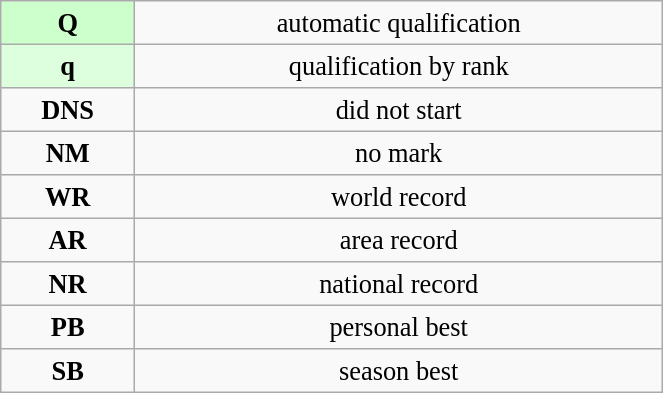<table class="wikitable" style=" text-align:center; font-size:110%;" width="35%">
<tr>
<td bgcolor="ccffcc"><strong>Q</strong></td>
<td>automatic qualification</td>
</tr>
<tr>
<td bgcolor="ddffdd"><strong>q</strong></td>
<td>qualification by rank</td>
</tr>
<tr>
<td><strong>DNS</strong></td>
<td>did not start</td>
</tr>
<tr>
<td><strong>NM</strong></td>
<td>no mark</td>
</tr>
<tr>
<td><strong>WR</strong></td>
<td>world record</td>
</tr>
<tr>
<td><strong>AR</strong></td>
<td>area record</td>
</tr>
<tr>
<td><strong>NR</strong></td>
<td>national record</td>
</tr>
<tr>
<td><strong>PB</strong></td>
<td>personal best</td>
</tr>
<tr>
<td><strong>SB</strong></td>
<td>season best</td>
</tr>
</table>
